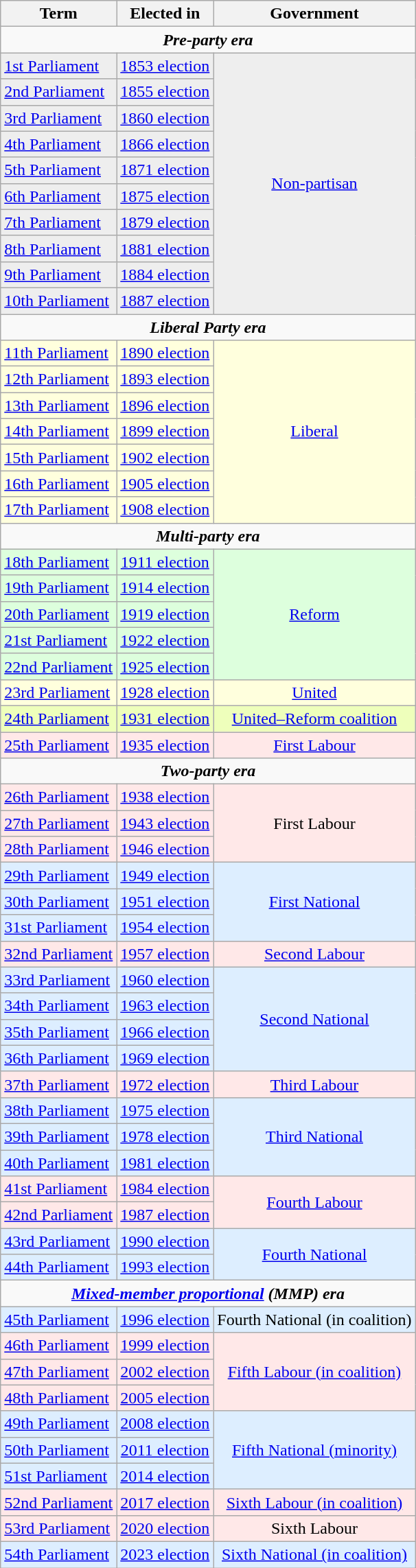<table class="wikitable">
<tr>
<th>Term</th>
<th>Elected in</th>
<th>Government</th>
</tr>
<tr>
<td colspan=3 style="text-align: center;"><strong><em>Pre-party era</em></strong></td>
</tr>
<tr style="background: #EEEEEE;">
<td><a href='#'>1st Parliament</a></td>
<td style="text-align: center;"><a href='#'>1853 election</a></td>
<td style="text-align: center;" rowspan=10><a href='#'>Non-partisan</a></td>
</tr>
<tr style="background: #EEEEEE;">
<td><a href='#'>2nd Parliament</a></td>
<td style="text-align: center;"><a href='#'>1855 election</a></td>
</tr>
<tr style="background: #EEEEEE;">
<td><a href='#'>3rd Parliament</a></td>
<td style="text-align: center;"><a href='#'>1860 election</a></td>
</tr>
<tr style="background: #EEEEEE;">
<td><a href='#'>4th Parliament</a></td>
<td style="text-align: center;"><a href='#'>1866 election</a></td>
</tr>
<tr style="background: #EEEEEE;">
<td><a href='#'>5th Parliament</a></td>
<td style="text-align: center;"><a href='#'>1871 election</a></td>
</tr>
<tr style="background: #EEEEEE;">
<td><a href='#'>6th Parliament</a></td>
<td style="text-align: center;"><a href='#'>1875 election</a></td>
</tr>
<tr style="background: #EEEEEE;">
<td><a href='#'>7th Parliament</a></td>
<td style="text-align: center;"><a href='#'>1879 election</a></td>
</tr>
<tr style="background: #EEEEEE;">
<td><a href='#'>8th Parliament</a></td>
<td style="text-align: center;"><a href='#'>1881 election</a></td>
</tr>
<tr style="background: #EEEEEE;">
<td><a href='#'>9th Parliament</a></td>
<td style="text-align: center;"><a href='#'>1884 election</a></td>
</tr>
<tr style="background: #EEEEEE;">
<td><a href='#'>10th Parliament</a></td>
<td style="text-align: center;"><a href='#'>1887 election</a></td>
</tr>
<tr>
<td colspan=3 style="text-align: center;"><strong><em>Liberal Party era</em></strong></td>
</tr>
<tr style="background: #FFFFDD;">
<td><a href='#'>11th Parliament</a></td>
<td style="text-align: center;"><a href='#'>1890 election</a></td>
<td style="text-align: center;" rowspan=7><a href='#'>Liberal</a></td>
</tr>
<tr style="background: #FFFFDD;">
<td><a href='#'>12th Parliament</a></td>
<td style="text-align: center;"><a href='#'>1893 election</a></td>
</tr>
<tr style="background: #FFFFDD;">
<td><a href='#'>13th Parliament</a></td>
<td style="text-align: center;"><a href='#'>1896 election</a></td>
</tr>
<tr style="background: #FFFFDD;">
<td><a href='#'>14th Parliament</a></td>
<td style="text-align: center;"><a href='#'>1899 election</a></td>
</tr>
<tr style="background: #FFFFDD;">
<td><a href='#'>15th Parliament</a></td>
<td style="text-align: center;"><a href='#'>1902 election</a></td>
</tr>
<tr style="background: #FFFFDD;">
<td><a href='#'>16th Parliament</a></td>
<td style="text-align: center;"><a href='#'>1905 election</a></td>
</tr>
<tr style="background: #FFFFDD;">
<td><a href='#'>17th Parliament</a></td>
<td style="text-align: center;"><a href='#'>1908 election</a></td>
</tr>
<tr>
<td colspan=3 style="text-align: center;"><strong><em>Multi-party era</em></strong></td>
</tr>
<tr style="background: #DDFFDD;">
<td><a href='#'>18th Parliament</a></td>
<td style="text-align: center;"><a href='#'>1911 election</a></td>
<td style="text-align: center;" rowspan=5><a href='#'>Reform</a></td>
</tr>
<tr style="background: #DDFFDD;">
<td><a href='#'>19th Parliament</a></td>
<td style="text-align: center;"><a href='#'>1914 election</a></td>
</tr>
<tr style="background: #DDFFDD;">
<td><a href='#'>20th Parliament</a></td>
<td style="text-align: center;"><a href='#'>1919 election</a></td>
</tr>
<tr style="background: #DDFFDD;">
<td><a href='#'>21st Parliament</a></td>
<td style="text-align: center;"><a href='#'>1922 election</a></td>
</tr>
<tr style="background: #DDFFDD;">
<td><a href='#'>22nd Parliament</a></td>
<td style="text-align: center;"><a href='#'>1925 election</a></td>
</tr>
<tr style="background: #FFFFDD;">
<td><a href='#'>23rd Parliament</a></td>
<td style="text-align: center;"><a href='#'>1928 election</a></td>
<td style="text-align: center;"><a href='#'>United</a></td>
</tr>
<tr style="background: #EEFFBB;">
<td><a href='#'>24th Parliament</a></td>
<td style="text-align: center;"><a href='#'>1931 election</a></td>
<td style="text-align: center;"><a href='#'>United–Reform coalition</a></td>
</tr>
<tr style="background: #FFE8E8;">
<td><a href='#'>25th Parliament</a></td>
<td style="text-align: center;"><a href='#'>1935 election</a></td>
<td style="text-align: center;"><a href='#'>First Labour</a></td>
</tr>
<tr>
<td colspan=3 style="text-align: center;"><strong><em>Two-party era</em></strong></td>
</tr>
<tr style="background: #FFE8E8;">
<td><a href='#'>26th Parliament</a></td>
<td style="text-align: center;"><a href='#'>1938 election</a></td>
<td style="text-align: center;" rowspan=3>First Labour</td>
</tr>
<tr style="background: #FFE8E8;">
<td><a href='#'>27th Parliament</a></td>
<td style="text-align: center;"><a href='#'>1943 election</a></td>
</tr>
<tr style="background: #FFE8E8;">
<td><a href='#'>28th Parliament</a></td>
<td style="text-align: center;"><a href='#'>1946 election</a></td>
</tr>
<tr style="background: #DDEEFF;">
<td><a href='#'>29th Parliament</a></td>
<td style="text-align: center;"><a href='#'>1949 election</a></td>
<td style="text-align: center;" rowspan=3><a href='#'>First National</a></td>
</tr>
<tr style="background: #DDEEFF;">
<td><a href='#'>30th Parliament</a></td>
<td style="text-align: center;"><a href='#'>1951 election</a></td>
</tr>
<tr style="background: #DDEEFF;">
<td><a href='#'>31st Parliament</a></td>
<td style="text-align: center;"><a href='#'>1954 election</a></td>
</tr>
<tr style="background: #FFE8E8;">
<td><a href='#'>32nd Parliament</a></td>
<td style="text-align: center;"><a href='#'>1957 election</a></td>
<td style="text-align: center;"><a href='#'>Second Labour</a></td>
</tr>
<tr style="background: #DDEEFF;">
<td><a href='#'>33rd Parliament</a></td>
<td style="text-align: center;"><a href='#'>1960 election</a></td>
<td style="text-align: center;" rowspan=4><a href='#'>Second National</a></td>
</tr>
<tr style="background: #DDEEFF;">
<td><a href='#'>34th Parliament</a></td>
<td style="text-align: center;"><a href='#'>1963 election</a></td>
</tr>
<tr style="background: #DDEEFF;">
<td><a href='#'>35th Parliament</a></td>
<td style="text-align: center;"><a href='#'>1966 election</a></td>
</tr>
<tr style="background: #DDEEFF;">
<td><a href='#'>36th Parliament</a></td>
<td style="text-align: center;"><a href='#'>1969 election</a></td>
</tr>
<tr style="background: #FFE8E8;">
<td><a href='#'>37th Parliament</a></td>
<td style="text-align: center;"><a href='#'>1972 election</a></td>
<td style="text-align: center;"><a href='#'>Third Labour</a></td>
</tr>
<tr style="background: #DDEEFF;">
<td><a href='#'>38th Parliament</a></td>
<td style="text-align: center;"><a href='#'>1975 election</a></td>
<td style="text-align: center;" rowspan=3><a href='#'>Third National</a></td>
</tr>
<tr style="background: #DDEEFF;">
<td><a href='#'>39th Parliament</a></td>
<td style="text-align: center;"><a href='#'>1978 election</a></td>
</tr>
<tr style="background: #DDEEFF;">
<td><a href='#'>40th Parliament</a></td>
<td style="text-align: center;"><a href='#'>1981 election</a></td>
</tr>
<tr style="background: #FFE8E8;">
<td><a href='#'>41st Parliament</a></td>
<td style="text-align: center;"><a href='#'>1984 election</a></td>
<td style="text-align: center;" rowspan=2><a href='#'>Fourth Labour</a></td>
</tr>
<tr style="background: #FFE8E8;">
<td><a href='#'>42nd Parliament</a></td>
<td style="text-align: center;"><a href='#'>1987 election</a></td>
</tr>
<tr style="background: #DDEEFF;">
<td><a href='#'>43rd Parliament</a></td>
<td style="text-align: center;"><a href='#'>1990 election</a></td>
<td style="text-align: center;" rowspan=2><a href='#'>Fourth National</a></td>
</tr>
<tr style="background: #DDEEFF;">
<td><a href='#'>44th Parliament</a></td>
<td style="text-align: center;"><a href='#'>1993 election</a></td>
</tr>
<tr>
<td colspan=3 style="text-align: center;"><strong><em><a href='#'>Mixed-member proportional</a> (MMP) era</em></strong></td>
</tr>
<tr style="background: #DDEEFF;">
<td><a href='#'>45th Parliament</a></td>
<td style="text-align: center;"><a href='#'>1996 election</a></td>
<td style="text-align: center;">Fourth National (in coalition)</td>
</tr>
<tr style="background: #FFE8E8;">
<td><a href='#'>46th Parliament</a></td>
<td style="text-align: center;"><a href='#'>1999 election</a></td>
<td style="text-align: center;" rowspan=3><a href='#'>Fifth Labour (in coalition)</a></td>
</tr>
<tr style="background: #FFE8E8;">
<td><a href='#'>47th Parliament</a></td>
<td style="text-align: center;"><a href='#'>2002 election</a></td>
</tr>
<tr style="background: #FFE8E8;">
<td><a href='#'>48th Parliament</a></td>
<td style="text-align: center;"><a href='#'>2005 election</a></td>
</tr>
<tr style="background: #DDEEFF;">
<td><a href='#'>49th Parliament</a></td>
<td style="text-align: center;"><a href='#'>2008 election</a></td>
<td rowspan=3 style="text-align: center;"><a href='#'>Fifth National (minority)</a></td>
</tr>
<tr style="background: #DDEEFF;">
<td><a href='#'>50th Parliament</a></td>
<td style="text-align: center;"><a href='#'>2011 election</a></td>
</tr>
<tr style="background: #DDEEFF;">
<td><a href='#'>51st Parliament</a></td>
<td style="text-align: center;"><a href='#'>2014 election</a></td>
</tr>
<tr style="background: #FFE8E8;">
<td><a href='#'>52nd Parliament</a></td>
<td style="text-align: center;"><a href='#'>2017 election</a></td>
<td style="text-align: center;"><a href='#'>Sixth Labour (in coalition)</a></td>
</tr>
<tr style="background: #FFE8E8;">
<td><a href='#'>53rd Parliament</a></td>
<td style="text-align: center;"><a href='#'>2020 election</a></td>
<td style="text-align: center;">Sixth Labour</td>
</tr>
<tr style="background: #DDEEFF;">
<td><a href='#'>54th Parliament</a></td>
<td style="text-align: center;"><a href='#'>2023 election</a></td>
<td style="text-align: center;"><a href='#'>Sixth National (in coalition)</a></td>
</tr>
</table>
